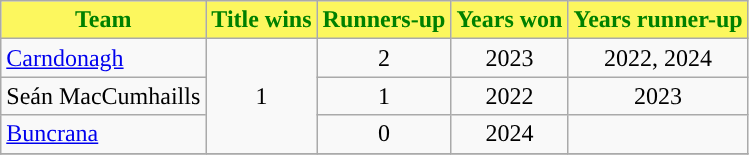<table class="wikitable sortable" style="text-align:center;">
<tr>
<th style="background:#FCF75E;color:green;">Team</th>
<th style="background:#FCF75E;color:green;">Title wins</th>
<th style="background:#FCF75E;color:green;">Runners-up</th>
<th style="background:#FCF75E;color:green;">Years won</th>
<th style="background:#FCF75E;color:green;">Years runner-up</th>
</tr>
<tr>
<td style="text-align:left;"><a href='#'>Carndonagh</a></td>
<td rowspan="3">1</td>
<td>2</td>
<td>2023</td>
<td>2022, 2024</td>
</tr>
<tr>
<td style="text-align:left;">Seán MacCumhaills</td>
<td>1</td>
<td>2022</td>
<td>2023</td>
</tr>
<tr>
<td style="text-align:left;"><a href='#'>Buncrana</a></td>
<td>0</td>
<td>2024</td>
<td></td>
</tr>
<tr>
</tr>
</table>
